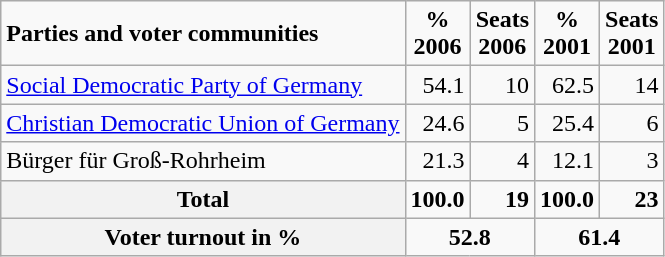<table class="wikitable">
<tr class="hintergrundfarbe5">
<td colspan="1"><strong>Parties and voter communities</strong></td>
<td align="center"><strong>%<br>2006</strong></td>
<td align="center"><strong>Seats<br>2006</strong></td>
<td align="center"><strong>%<br>2001</strong></td>
<td align="center"><strong>Seats<br>2001</strong></td>
</tr>
<tr>
<td><a href='#'>Social Democratic Party of Germany</a></td>
<td align="right">54.1</td>
<td align="right">10</td>
<td align="right">62.5</td>
<td align="right">14</td>
</tr>
<tr>
<td><a href='#'>Christian Democratic Union of Germany</a></td>
<td align="right">24.6</td>
<td align="right">5</td>
<td align="right">25.4</td>
<td align="right">6</td>
</tr>
<tr>
<td>Bürger für Groß-Rohrheim</td>
<td align="right">21.3</td>
<td align="right">4</td>
<td align="right">12.1</td>
<td align="right">3</td>
</tr>
<tr class="hintergrundfarbe5">
<th>Total</th>
<td align="right"><strong>100.0</strong></td>
<td align="right"><strong>19</strong></td>
<td align="right"><strong>100.0</strong></td>
<td align="right"><strong>23</strong></td>
</tr>
<tr class="hintergrundfarbe5">
<th>Voter turnout in %</th>
<td colspan="2" align="center"><strong>52.8</strong></td>
<td colspan="2" align="center"><strong>61.4</strong></td>
</tr>
</table>
